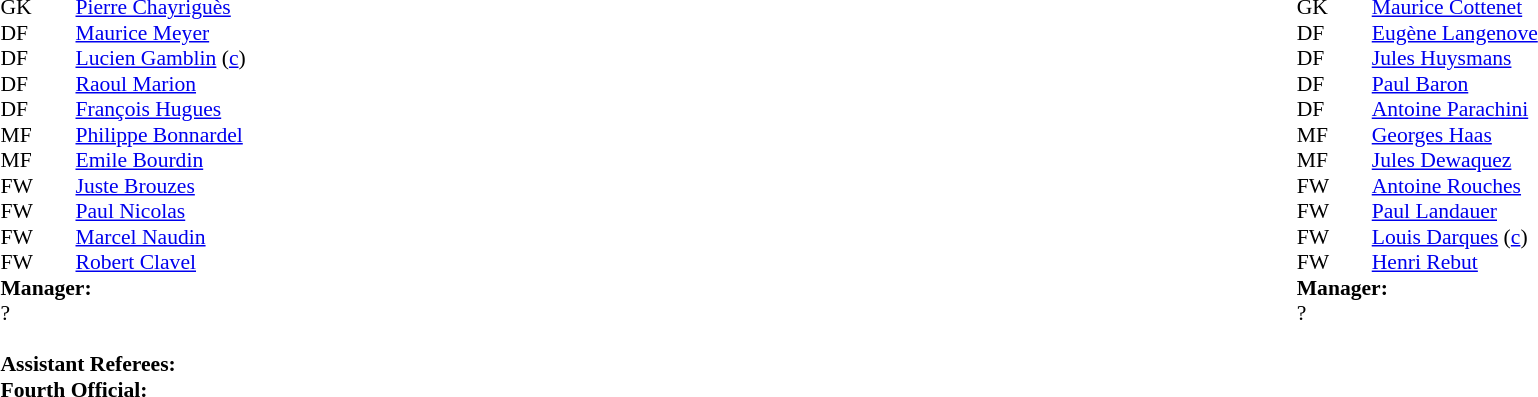<table width=100%>
<tr>
<td valign="top" width="50%"><br><table style=font-size:90% cellspacing=0 cellpadding=0>
<tr>
<td colspan="4"></td>
</tr>
<tr>
<th width=25></th>
<th width=25></th>
</tr>
<tr>
<td>GK</td>
<td><strong></strong></td>
<td> <a href='#'>Pierre Chayriguès</a></td>
</tr>
<tr>
<td>DF</td>
<td><strong></strong></td>
<td> <a href='#'>Maurice Meyer</a></td>
</tr>
<tr>
<td>DF</td>
<td><strong></strong></td>
<td> <a href='#'>Lucien Gamblin</a> (<a href='#'>c</a>)</td>
</tr>
<tr>
<td>DF</td>
<td><strong></strong></td>
<td> <a href='#'>Raoul Marion</a></td>
</tr>
<tr>
<td>DF</td>
<td><strong></strong></td>
<td> <a href='#'>François Hugues</a></td>
</tr>
<tr>
<td>MF</td>
<td><strong></strong></td>
<td> <a href='#'>Philippe Bonnardel</a></td>
</tr>
<tr>
<td>MF</td>
<td><strong></strong></td>
<td> <a href='#'>Emile Bourdin</a></td>
</tr>
<tr>
<td>FW</td>
<td><strong></strong></td>
<td> <a href='#'>Juste Brouzes</a></td>
</tr>
<tr>
<td>FW</td>
<td><strong></strong></td>
<td> <a href='#'>Paul Nicolas</a></td>
</tr>
<tr>
<td>FW</td>
<td><strong></strong></td>
<td> <a href='#'>Marcel Naudin</a></td>
</tr>
<tr>
<td>FW</td>
<td><strong></strong></td>
<td> <a href='#'>Robert Clavel</a></td>
</tr>
<tr>
<td colspan=3><strong>Manager:</strong></td>
</tr>
<tr>
<td colspan=4>?<br><br><strong>Assistant Referees:</strong><br>
<strong>Fourth Official:</strong><br></td>
</tr>
</table>
</td>
<td valign="top" width="50%"><br><table style="font-size: 90%" cellspacing="0" cellpadding="0" align=center>
<tr>
<td colspan="4"></td>
</tr>
<tr>
<th width=25></th>
<th width=25></th>
</tr>
<tr>
<td>GK</td>
<td><strong></strong></td>
<td> <a href='#'>Maurice Cottenet</a></td>
</tr>
<tr>
<td>DF</td>
<td><strong></strong></td>
<td> <a href='#'>Eugène Langenove</a></td>
</tr>
<tr>
<td>DF</td>
<td><strong></strong></td>
<td> <a href='#'>Jules Huysmans</a></td>
</tr>
<tr>
<td>DF</td>
<td><strong></strong></td>
<td> <a href='#'>Paul Baron</a></td>
</tr>
<tr>
<td>DF</td>
<td><strong></strong></td>
<td> <a href='#'>Antoine Parachini</a></td>
</tr>
<tr>
<td>MF</td>
<td><strong></strong></td>
<td> <a href='#'>Georges Haas</a></td>
</tr>
<tr>
<td>MF</td>
<td><strong></strong></td>
<td> <a href='#'>Jules Dewaquez</a></td>
</tr>
<tr>
<td>FW</td>
<td><strong></strong></td>
<td> <a href='#'>Antoine Rouches</a></td>
</tr>
<tr>
<td>FW</td>
<td><strong></strong></td>
<td> <a href='#'>Paul Landauer</a></td>
</tr>
<tr>
<td>FW</td>
<td><strong></strong></td>
<td> <a href='#'>Louis Darques</a> (<a href='#'>c</a>)</td>
</tr>
<tr>
<td>FW</td>
<td><strong></strong></td>
<td> <a href='#'>Henri Rebut</a></td>
</tr>
<tr>
<td colspan=3><strong>Manager:</strong></td>
</tr>
<tr>
<td colspan=4>?</td>
</tr>
</table>
</td>
</tr>
</table>
